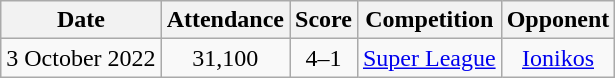<table class="wikitable" style="text-align:center;margin-left:1em">
<tr>
<th>Date</th>
<th>Attendance</th>
<th>Score</th>
<th>Competition</th>
<th>Opponent</th>
</tr>
<tr>
<td>3 October 2022</td>
<td>31,100</td>
<td>4–1</td>
<td><a href='#'>Super League</a></td>
<td><a href='#'>Ionikos</a></td>
</tr>
</table>
